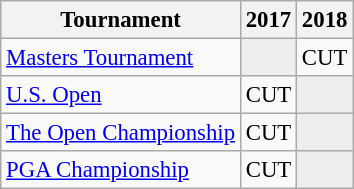<table class="wikitable" style="font-size:95%;text-align:center;">
<tr>
<th>Tournament</th>
<th>2017</th>
<th>2018</th>
</tr>
<tr>
<td align=left><a href='#'>Masters Tournament</a></td>
<td style="background:#eeeeee;"></td>
<td>CUT</td>
</tr>
<tr>
<td align=left><a href='#'>U.S. Open</a></td>
<td>CUT</td>
<td style="background:#eeeeee;"></td>
</tr>
<tr>
<td align=left><a href='#'>The Open Championship</a></td>
<td>CUT</td>
<td style="background:#eeeeee;"></td>
</tr>
<tr>
<td align=left><a href='#'>PGA Championship</a></td>
<td>CUT</td>
<td style="background:#eeeeee;"></td>
</tr>
</table>
